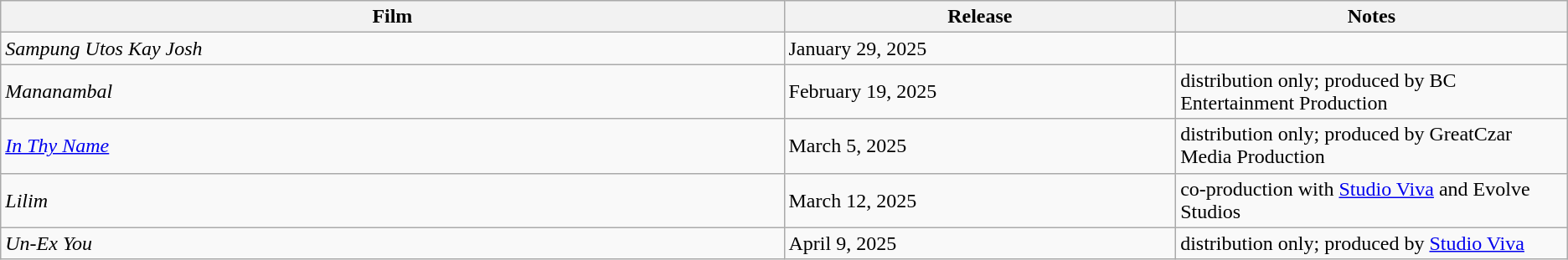<table class="wikitable sortable">
<tr>
<th style="width:30%;">Film</th>
<th style="width:15%;">Release</th>
<th style="width:15%;">Notes</th>
</tr>
<tr>
<td><em>Sampung Utos Kay Josh</em></td>
<td>January 29, 2025</td>
<td></td>
</tr>
<tr>
<td><em>Mananambal</em></td>
<td>February 19, 2025</td>
<td>distribution only; produced by BC Entertainment Production</td>
</tr>
<tr>
<td><em><a href='#'>In Thy Name</a></em></td>
<td>March 5, 2025</td>
<td>distribution only; produced by GreatCzar Media Production</td>
</tr>
<tr>
<td><em>Lilim</em></td>
<td>March 12, 2025</td>
<td>co-production with <a href='#'>Studio Viva</a> and Evolve Studios</td>
</tr>
<tr>
<td><em>Un-Ex You</em></td>
<td>April 9, 2025</td>
<td>distribution only; produced by <a href='#'>Studio Viva</a></td>
</tr>
</table>
